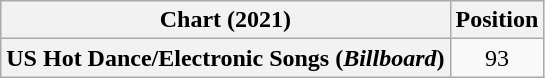<table class="wikitable plainrowheaders" style="text-align:center">
<tr>
<th scope="col">Chart (2021)</th>
<th scope="col">Position</th>
</tr>
<tr>
<th scope="row">US Hot Dance/Electronic Songs (<em>Billboard</em>)</th>
<td>93</td>
</tr>
</table>
